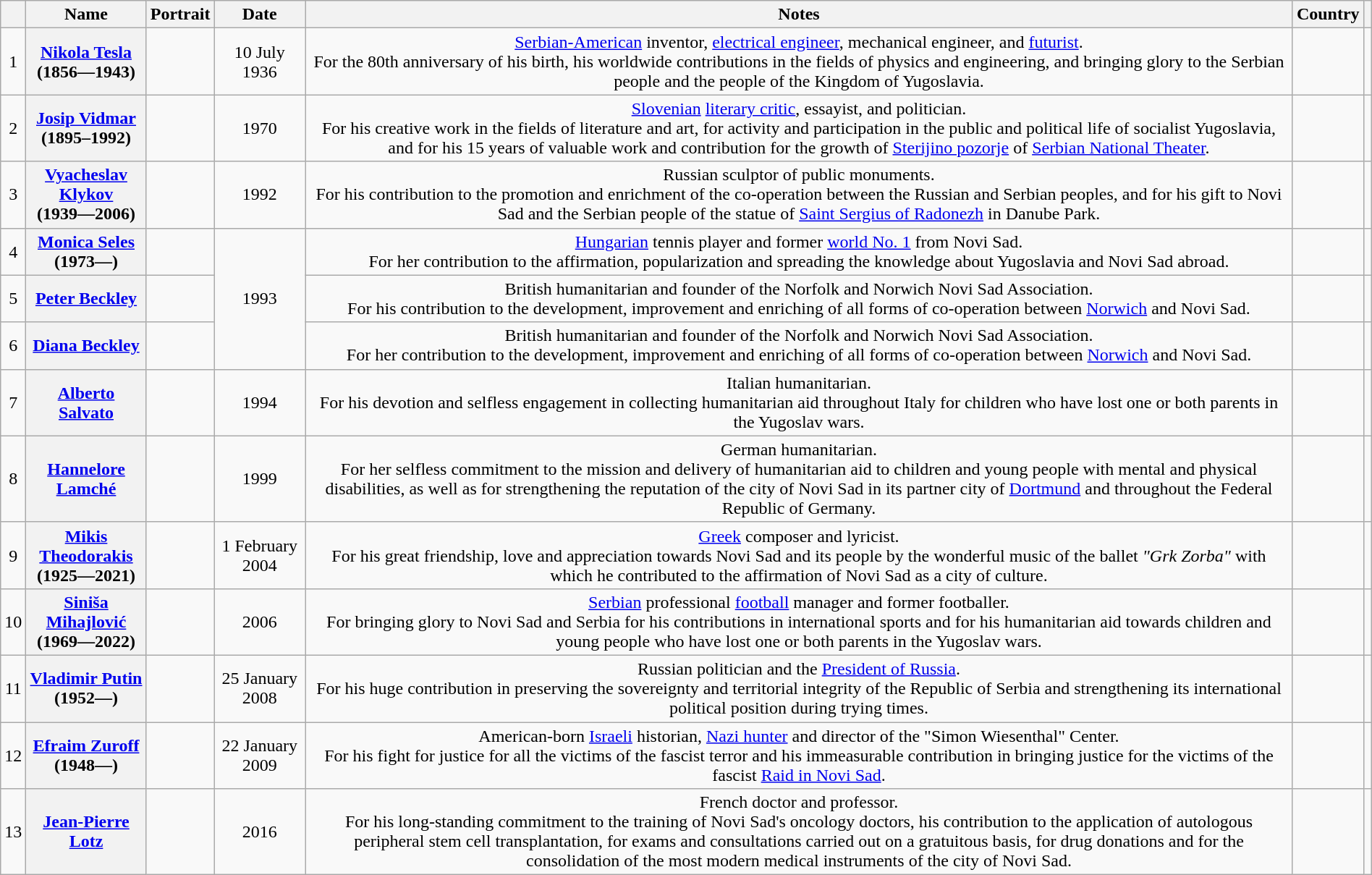<table class="wikitable plainrowheaders sortable" style="width: 100%; text-align:center">
<tr>
<th scope="col"></th>
<th scope="col">Name</th>
<th scope="col" class="unsortable">Portrait</th>
<th scope="col">Date</th>
<th scope="col" class="unsortable">Notes</th>
<th scope="col">Country</th>
<th scope="col" class="unsortable"></th>
</tr>
<tr>
<td>1</td>
<th scope="row" style="text-align:center"><a href='#'>Nikola Tesla</a><br>(1856—1943)</th>
<td></td>
<td>10 July 1936</td>
<td><a href='#'>Serbian-American</a> inventor, <a href='#'>electrical engineer</a>, mechanical engineer, and <a href='#'>futurist</a>.<br>For the 80th anniversary of his birth, his worldwide contributions in the fields of physics and engineering, and bringing glory to the Serbian people and the people of the Kingdom of Yugoslavia.</td>
<td></td>
<td></td>
</tr>
<tr>
<td>2</td>
<th scope="row" style="text-align:center"><a href='#'>Josip Vidmar</a><br>(1895–1992)</th>
<td></td>
<td>1970</td>
<td><a href='#'>Slovenian</a> <a href='#'>literary critic</a>, essayist, and politician.<br>For his creative work in the fields of literature and art, for activity and participation in the public and political life of socialist Yugoslavia, and for his 15 years of valuable work and contribution for the growth of <a href='#'>Sterijino pozorje</a> of <a href='#'>Serbian National Theater</a>.</td>
<td></td>
<td></td>
</tr>
<tr>
<td>3</td>
<th scope="row" style="text-align:center"><a href='#'>Vyacheslav Klykov</a><br>(1939—2006)</th>
<td></td>
<td>1992</td>
<td>Russian sculptor of public monuments.<br>For his contribution to the promotion and enrichment of the co-operation between the Russian and Serbian peoples, and for his gift to Novi Sad and the Serbian people of the statue of <a href='#'>Saint Sergius of Radonezh</a> in Danube Park.</td>
<td></td>
<td></td>
</tr>
<tr>
<td>4</td>
<th scope="row" style="text-align:center"><a href='#'>Monica Seles</a><br>(1973—)</th>
<td></td>
<td rowspan=3>1993</td>
<td><a href='#'>Hungarian</a> tennis player and former <a href='#'>world No. 1</a> from Novi Sad.<br>For her contribution to the affirmation, popularization and spreading the knowledge about Yugoslavia and Novi Sad abroad.</td>
<td></td>
<td></td>
</tr>
<tr>
<td>5</td>
<th scope="row" style="text-align:center"><a href='#'>Peter Beckley</a></th>
<td></td>
<td>British humanitarian and founder of the Norfolk and Norwich Novi Sad Association.<br>For his contribution to the development, improvement and enriching of all forms of co-operation between <a href='#'>Norwich</a> and Novi Sad.</td>
<td></td>
<td></td>
</tr>
<tr>
<td>6</td>
<th scope="row" style="text-align:center"><a href='#'>Diana Beckley</a></th>
<td></td>
<td>British humanitarian and founder of the Norfolk and Norwich Novi Sad Association.<br>For her contribution to the development, improvement and enriching of all forms of co-operation between <a href='#'>Norwich</a> and Novi Sad.</td>
<td></td>
<td></td>
</tr>
<tr>
<td>7</td>
<th scope="row" style="text-align:center"><a href='#'>Alberto Salvato</a></th>
<td></td>
<td>1994</td>
<td>Italian humanitarian.<br>For his devotion and selfless engagement in collecting humanitarian aid throughout Italy for children who have lost one or both parents in the Yugoslav wars.</td>
<td></td>
<td></td>
</tr>
<tr>
<td>8</td>
<th scope="row" style="text-align:center"><a href='#'>Hannelore Lamché</a></th>
<td></td>
<td>1999</td>
<td>German humanitarian.<br>For her selfless commitment to the mission and delivery of humanitarian aid to children and young people with mental and physical disabilities, as well as for strengthening the reputation of the city of Novi Sad in its partner city of <a href='#'>Dortmund</a> and throughout the Federal Republic of Germany.</td>
<td></td>
<td></td>
</tr>
<tr>
<td>9</td>
<th scope="row" style="text-align:center"><a href='#'>Mikis Theodorakis</a><br>(1925—2021)</th>
<td></td>
<td>1 February 2004</td>
<td><a href='#'>Greek</a> composer and lyricist.<br>For his great friendship, love and appreciation towards Novi Sad and its people by the wonderful music of the ballet <em>"Grk Zorba"</em> with which he contributed to the affirmation of Novi Sad as a city of culture.</td>
<td></td>
<td></td>
</tr>
<tr>
<td>10</td>
<th scope="row" style="text-align:center"><a href='#'>Siniša Mihajlović</a><br>(1969—2022)</th>
<td></td>
<td>2006</td>
<td><a href='#'>Serbian</a> professional <a href='#'>football</a> manager and former footballer.<br>For bringing glory to Novi Sad and Serbia for his contributions in international sports and for his humanitarian aid towards children and young people who have lost one or both parents in the Yugoslav wars.</td>
<td></td>
<td></td>
</tr>
<tr>
<td>11</td>
<th scope="row" style="text-align:center"><a href='#'>Vladimir Putin</a><br>(1952—)</th>
<td></td>
<td>25 January 2008</td>
<td>Russian politician and the <a href='#'>President of Russia</a>.<br>For his huge contribution in preserving the sovereignty and territorial integrity of the Republic of Serbia and strengthening its international political position during trying times.</td>
<td></td>
<td></td>
</tr>
<tr>
<td>12</td>
<th scope="row" style="text-align:center"><a href='#'>Efraim Zuroff</a><br>(1948—)</th>
<td></td>
<td>22 January 2009</td>
<td>American-born <a href='#'>Israeli</a> historian, <a href='#'>Nazi hunter</a> and director of the "Simon Wiesenthal" Center.<br>For his fight for justice for all the victims of the fascist terror and his immeasurable contribution in bringing justice for the victims of the fascist <a href='#'>Raid in Novi Sad</a>.</td>
<td><br></td>
<td></td>
</tr>
<tr>
<td>13</td>
<th scope="row" style="text-align:center"><a href='#'>Jean-Pierre Lotz</a></th>
<td></td>
<td>2016</td>
<td>French doctor and professor.<br>For his long-standing commitment to the training of Novi Sad's oncology doctors, his contribution to the application of autologous peripheral stem cell transplantation, for exams and consultations carried out on a gratuitous basis, for drug donations and for the consolidation of the most modern medical instruments of the city of Novi Sad.</td>
<td></td>
<td></td>
</tr>
</table>
